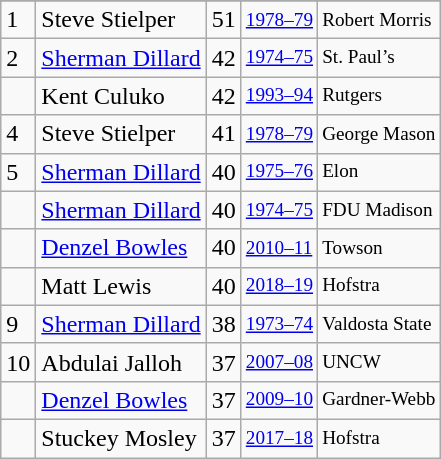<table class="wikitable">
<tr>
</tr>
<tr>
<td>1</td>
<td>Steve Stielper</td>
<td>51</td>
<td style="font-size:80%;"><a href='#'>1978–79</a></td>
<td style="font-size:80%;">Robert Morris</td>
</tr>
<tr>
<td>2</td>
<td><a href='#'>Sherman Dillard</a></td>
<td>42</td>
<td style="font-size:80%;"><a href='#'>1974–75</a></td>
<td style="font-size:80%;">St. Paul’s</td>
</tr>
<tr>
<td></td>
<td>Kent Culuko</td>
<td>42</td>
<td style="font-size:80%;"><a href='#'>1993–94</a></td>
<td style="font-size:80%;">Rutgers</td>
</tr>
<tr>
<td>4</td>
<td>Steve Stielper</td>
<td>41</td>
<td style="font-size:80%;"><a href='#'>1978–79</a></td>
<td style="font-size:80%;">George Mason</td>
</tr>
<tr>
<td>5</td>
<td><a href='#'>Sherman Dillard</a></td>
<td>40</td>
<td style="font-size:80%;"><a href='#'>1975–76</a></td>
<td style="font-size:80%;">Elon</td>
</tr>
<tr>
<td></td>
<td><a href='#'>Sherman Dillard</a></td>
<td>40</td>
<td style="font-size:80%;"><a href='#'>1974–75</a></td>
<td style="font-size:80%;">FDU Madison</td>
</tr>
<tr>
<td></td>
<td><a href='#'>Denzel Bowles</a></td>
<td>40</td>
<td style="font-size:80%;"><a href='#'>2010–11</a></td>
<td style="font-size:80%;">Towson</td>
</tr>
<tr>
<td></td>
<td>Matt Lewis</td>
<td>40</td>
<td style="font-size:80%;"><a href='#'>2018–19</a></td>
<td style="font-size:80%;">Hofstra</td>
</tr>
<tr>
<td>9</td>
<td><a href='#'>Sherman Dillard</a></td>
<td>38</td>
<td style="font-size:80%;"><a href='#'>1973–74</a></td>
<td style="font-size:80%;">Valdosta State</td>
</tr>
<tr>
<td>10</td>
<td>Abdulai Jalloh</td>
<td>37</td>
<td style="font-size:80%;"><a href='#'>2007–08</a></td>
<td style="font-size:80%;">UNCW</td>
</tr>
<tr>
<td></td>
<td><a href='#'>Denzel Bowles</a></td>
<td>37</td>
<td style="font-size:80%;"><a href='#'>2009–10</a></td>
<td style="font-size:80%;">Gardner-Webb</td>
</tr>
<tr>
<td></td>
<td>Stuckey Mosley</td>
<td>37</td>
<td style="font-size:80%;"><a href='#'>2017–18</a></td>
<td style="font-size:80%;">Hofstra</td>
</tr>
</table>
